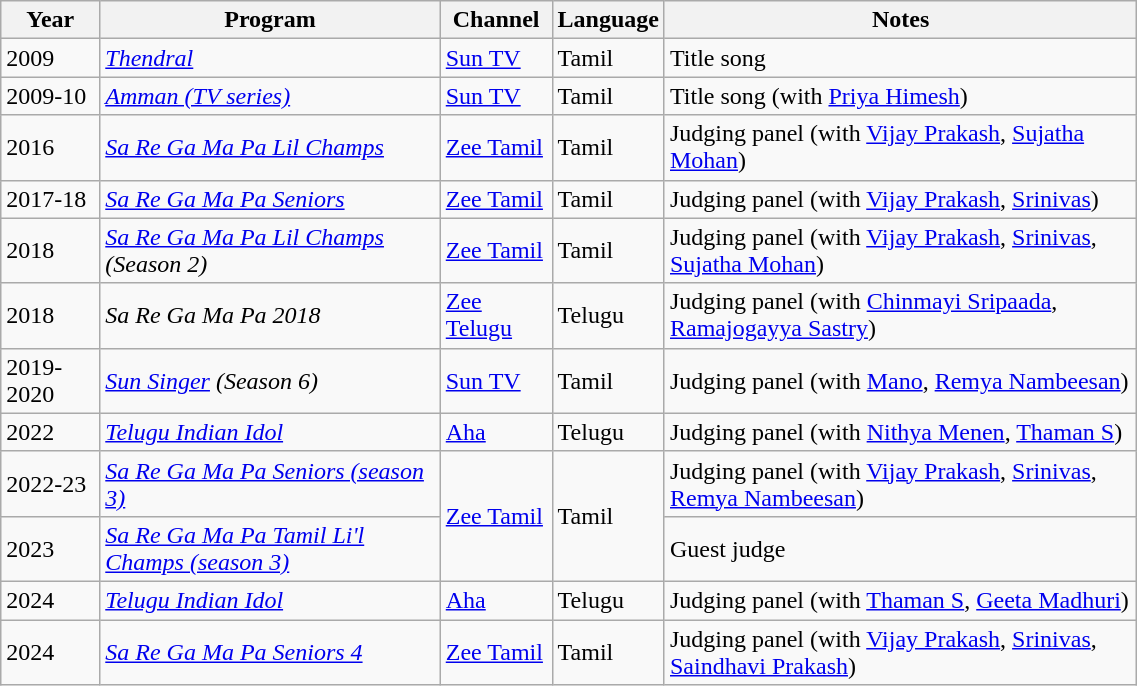<table class="wikitable sortable" style="width:60%;">
<tr>
<th><strong>Year</strong></th>
<th>Program</th>
<th>Channel</th>
<th>Language</th>
<th>Notes</th>
</tr>
<tr>
<td>2009</td>
<td><em><a href='#'>Thendral</a></em></td>
<td><a href='#'>Sun TV</a></td>
<td>Tamil</td>
<td>Title song</td>
</tr>
<tr>
<td>2009-10</td>
<td><em><a href='#'>Amman (TV series)</a></em></td>
<td><a href='#'>Sun TV</a></td>
<td>Tamil</td>
<td>Title song (with <a href='#'>Priya Himesh</a>)</td>
</tr>
<tr>
<td>2016</td>
<td><em><a href='#'>Sa Re Ga Ma Pa Lil Champs</a></em></td>
<td><a href='#'>Zee Tamil</a></td>
<td>Tamil</td>
<td>Judging panel (with <a href='#'>Vijay Prakash</a>, <a href='#'>Sujatha Mohan</a>)</td>
</tr>
<tr>
<td>2017-18</td>
<td><em><a href='#'>Sa Re Ga Ma Pa Seniors</a></em></td>
<td><a href='#'>Zee Tamil</a></td>
<td>Tamil</td>
<td>Judging panel (with <a href='#'>Vijay Prakash</a>, <a href='#'>Srinivas</a>)</td>
</tr>
<tr>
<td>2018</td>
<td><em><a href='#'>Sa Re Ga Ma Pa Lil Champs</a> (Season 2)</em></td>
<td><a href='#'>Zee Tamil</a></td>
<td>Tamil</td>
<td>Judging panel (with <a href='#'>Vijay Prakash</a>, <a href='#'>Srinivas</a>, <a href='#'>Sujatha Mohan</a>)</td>
</tr>
<tr>
<td>2018</td>
<td><em>Sa Re Ga Ma Pa 2018</em></td>
<td><a href='#'>Zee Telugu</a></td>
<td>Telugu</td>
<td>Judging panel (with <a href='#'>Chinmayi Sripaada</a>, <a href='#'>Ramajogayya Sastry</a>)</td>
</tr>
<tr>
<td>2019-2020</td>
<td><em><a href='#'>Sun Singer</a> (Season 6)</em></td>
<td><a href='#'>Sun TV</a></td>
<td>Tamil</td>
<td>Judging panel (with <a href='#'>Mano</a>, <a href='#'>Remya Nambeesan</a>)</td>
</tr>
<tr>
<td>2022</td>
<td><em><a href='#'>Telugu Indian Idol</a></em></td>
<td><a href='#'>Aha</a></td>
<td>Telugu</td>
<td>Judging panel (with <a href='#'>Nithya Menen</a>, <a href='#'>Thaman S</a>)</td>
</tr>
<tr>
<td>2022-23</td>
<td><em><a href='#'>Sa Re Ga Ma Pa Seniors (season 3)</a></em></td>
<td rowspan="2"><a href='#'>Zee Tamil</a></td>
<td rowspan="2">Tamil</td>
<td>Judging panel (with <a href='#'>Vijay Prakash</a>, <a href='#'>Srinivas</a>, <a href='#'>Remya Nambeesan</a>)</td>
</tr>
<tr>
<td>2023</td>
<td><em><a href='#'>Sa Re Ga Ma Pa Tamil Li'l Champs (season 3)</a></em></td>
<td>Guest judge</td>
</tr>
<tr>
<td>2024</td>
<td><em><a href='#'>Telugu Indian Idol</a></em></td>
<td><a href='#'>Aha</a></td>
<td>Telugu</td>
<td>Judging panel (with <a href='#'>Thaman S</a>, <a href='#'>Geeta Madhuri</a>)</td>
</tr>
<tr>
<td>2024</td>
<td><a href='#'><em>Sa Re Ga Ma Pa Seniors 4</em></a></td>
<td><a href='#'>Zee Tamil</a></td>
<td>Tamil</td>
<td>Judging panel (with <a href='#'>Vijay Prakash</a>, <a href='#'>Srinivas</a>, <a href='#'>Saindhavi Prakash</a>)</td>
</tr>
</table>
